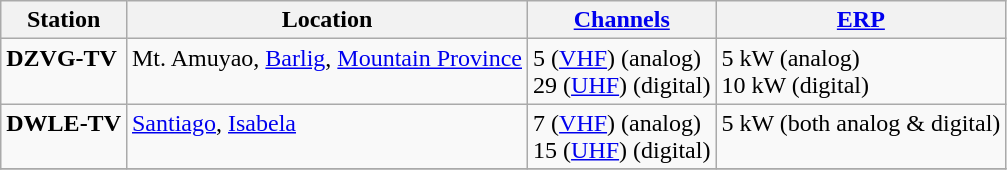<table class="wikitable">
<tr>
<th>Station</th>
<th>Location</th>
<th><a href='#'>Channels</a></th>
<th><a href='#'>ERP</a></th>
</tr>
<tr style="vertical-align: top; text-align: left;">
<td><strong>DZVG-TV</strong></td>
<td>Mt. Amuyao, <a href='#'>Barlig</a>, <a href='#'>Mountain Province</a></td>
<td>5 (<a href='#'>VHF</a>) (analog) <br>29 (<a href='#'>UHF</a>) (digital)</td>
<td>5 kW (analog) <br> 10 kW (digital)</td>
</tr>
<tr style="vertical-align: top; text-align: left;">
<td><strong>DWLE-TV</strong></td>
<td><a href='#'>Santiago</a>, <a href='#'>Isabela</a></td>
<td>7 (<a href='#'>VHF</a>) (analog) <br> 15 (<a href='#'>UHF</a>) (digital)</td>
<td>5 kW (both analog & digital)</td>
</tr>
<tr style="vertical-align: top; text-align: left;">
</tr>
</table>
